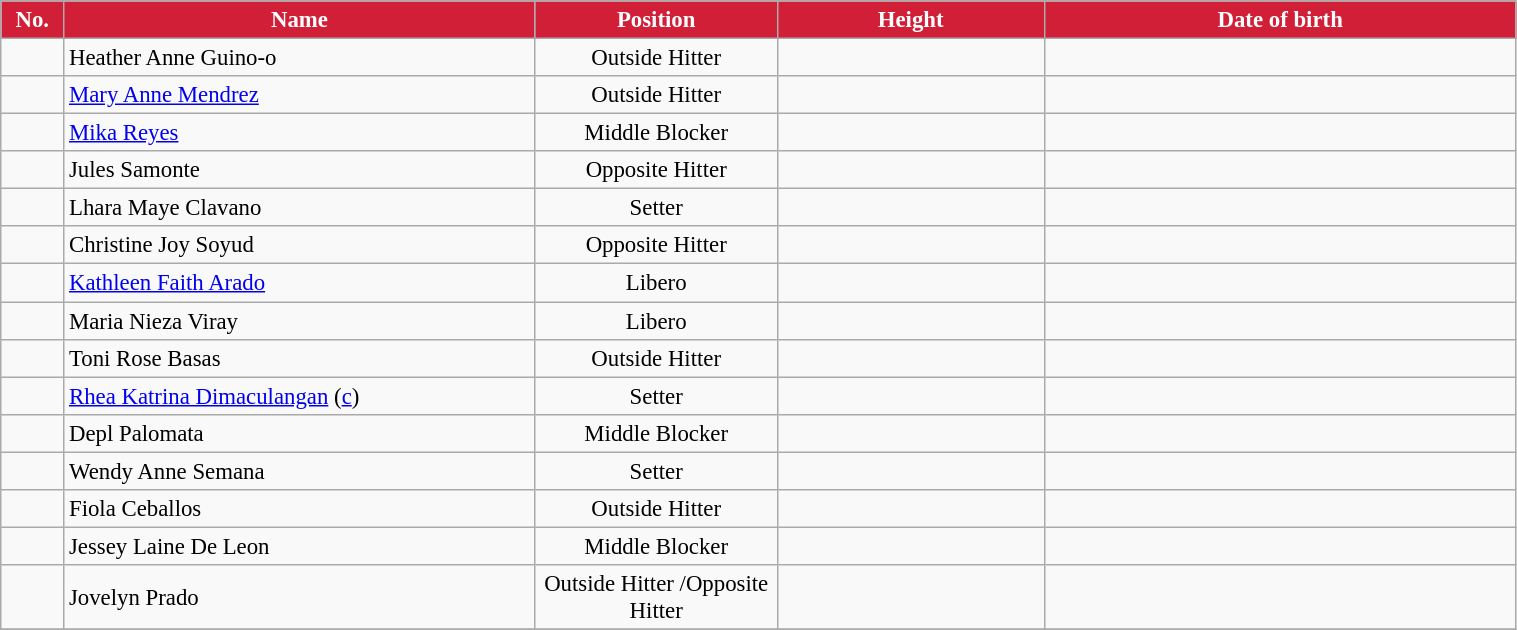<table class="wikitable sortable" style="font-size:95%; text-align:center; width:80%;">
<tr>
<th style="width:2em;background:#d11f37; color: white;">No.</th>
<th style="width:18em; background:#d11f37; color: white;">Name</th>
<th style="width:9em; background:#d11f37; color: white;">Position</th>
<th style="width:10em; background:#d11f37; color: white;">Height</th>
<th style="width:18em; background:#d11f37; color:white;">Date of birth</th>
</tr>
<tr>
<td></td>
<td align=left> Heather Anne Guino-o</td>
<td>Outside Hitter</td>
<td></td>
<td align=right></td>
</tr>
<tr>
<td></td>
<td align=left> <a href='#'>Mary Anne Mendrez</a></td>
<td>Outside Hitter</td>
<td></td>
<td align=right></td>
</tr>
<tr>
<td></td>
<td align=left> <a href='#'>Mika Reyes</a></td>
<td>Middle Blocker</td>
<td></td>
<td align=right></td>
</tr>
<tr align=center>
<td></td>
<td align=left> Jules Samonte</td>
<td>Opposite Hitter</td>
<td></td>
<td align=right></td>
</tr>
<tr>
<td></td>
<td align=left> Lhara Maye Clavano</td>
<td>Setter</td>
<td></td>
<td align=right></td>
</tr>
<tr align=center>
<td></td>
<td align=left> Christine Joy Soyud</td>
<td>Opposite Hitter</td>
<td></td>
<td align=right></td>
</tr>
<tr>
<td></td>
<td align=left> <a href='#'>Kathleen Faith Arado</a></td>
<td>Libero</td>
<td></td>
<td align=right></td>
</tr>
<tr>
<td></td>
<td align=left> Maria Nieza Viray</td>
<td>Libero</td>
<td></td>
<td align=right></td>
</tr>
<tr align=center>
<td></td>
<td align=left> Toni Rose Basas</td>
<td>Outside Hitter</td>
<td></td>
<td align=right></td>
</tr>
<tr>
<td></td>
<td align=left> <a href='#'>Rhea Katrina Dimaculangan</a> (<a href='#'>c</a>)</td>
<td>Setter</td>
<td></td>
<td align=right></td>
</tr>
<tr align=center>
<td></td>
<td align=left> Depl Palomata</td>
<td>Middle Blocker</td>
<td></td>
<td align=right></td>
</tr>
<tr align=center>
<td></td>
<td align=left> Wendy Anne Semana</td>
<td>Setter</td>
<td></td>
<td align=right></td>
</tr>
<tr align=center>
<td></td>
<td align=left> Fiola Ceballos</td>
<td>Outside Hitter</td>
<td></td>
<td align=right></td>
</tr>
<tr>
<td></td>
<td align=left> Jessey Laine De Leon</td>
<td>Middle Blocker</td>
<td></td>
<td align=right></td>
</tr>
<tr>
<td></td>
<td align=left> Jovelyn Prado</td>
<td>Outside Hitter /Opposite Hitter</td>
<td></td>
<td align=right></td>
</tr>
<tr>
</tr>
</table>
